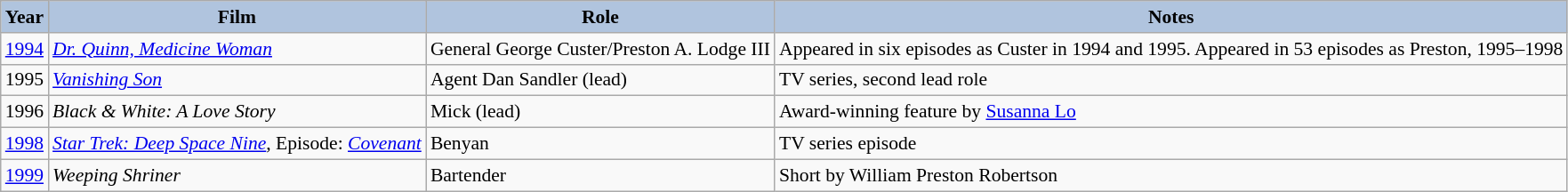<table class="wikitable" style="font-size:90%;">
<tr>
<th style="background:#B0C4DE;">Year</th>
<th style="background:#B0C4DE;">Film</th>
<th style="background:#B0C4DE;">Role</th>
<th style="background:#B0C4DE;">Notes</th>
</tr>
<tr>
<td><a href='#'>1994</a></td>
<td><em><a href='#'>Dr. Quinn, Medicine Woman</a></em></td>
<td>General George Custer/Preston A. Lodge III</td>
<td>Appeared in six episodes as Custer in 1994 and 1995. Appeared in 53 episodes as Preston, 1995–1998</td>
</tr>
<tr>
<td>1995</td>
<td><em><a href='#'>Vanishing Son</a></em></td>
<td>Agent Dan Sandler (lead)</td>
<td>TV series, second lead role</td>
</tr>
<tr>
<td>1996</td>
<td><em>Black & White: A Love Story</em></td>
<td>Mick (lead)</td>
<td>Award-winning feature by <a href='#'>Susanna Lo</a></td>
</tr>
<tr>
<td><a href='#'>1998</a></td>
<td><em><a href='#'>Star Trek: Deep Space Nine</a></em>, Episode: <em><a href='#'>Covenant</a></em></td>
<td>Benyan</td>
<td>TV series episode</td>
</tr>
<tr>
<td><a href='#'>1999</a></td>
<td><em>Weeping Shriner</em></td>
<td>Bartender</td>
<td>Short by William Preston Robertson</td>
</tr>
</table>
